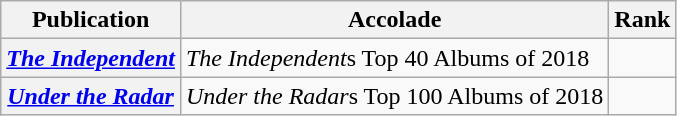<table class="wikitable sortable plainrowheaders">
<tr>
<th scope="col">Publication</th>
<th scope="col">Accolade</th>
<th scope="col">Rank</th>
</tr>
<tr>
<th scope="row"><em><a href='#'>The Independent</a></em></th>
<td><em>The Independent</em>s Top 40 Albums of 2018</td>
<td></td>
</tr>
<tr>
<th scope="row"><em><a href='#'>Under the Radar</a></em></th>
<td><em>Under the Radar</em>s Top 100 Albums of 2018</td>
<td></td>
</tr>
</table>
